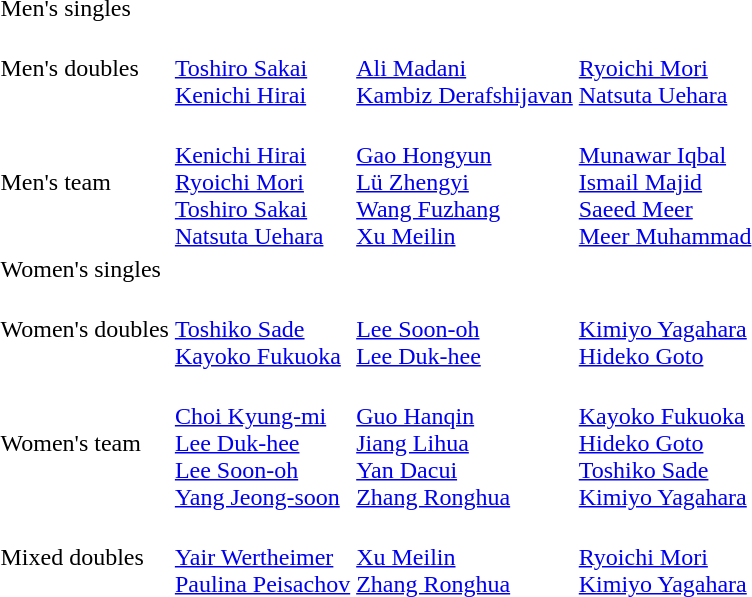<table>
<tr>
<td>Men's singles<br></td>
<td></td>
<td></td>
<td></td>
</tr>
<tr>
<td>Men's doubles</td>
<td><br><a href='#'>Toshiro Sakai</a><br><a href='#'>Kenichi Hirai</a></td>
<td><br><a href='#'>Ali Madani</a><br><a href='#'>Kambiz Derafshijavan</a></td>
<td><br><a href='#'>Ryoichi Mori</a><br><a href='#'>Natsuta Uehara</a></td>
</tr>
<tr>
<td>Men's team<br></td>
<td><br><a href='#'>Kenichi Hirai</a><br><a href='#'>Ryoichi Mori</a><br><a href='#'>Toshiro Sakai</a><br><a href='#'>Natsuta Uehara</a></td>
<td><br><a href='#'>Gao Hongyun</a><br><a href='#'>Lü Zhengyi</a><br><a href='#'>Wang Fuzhang</a><br><a href='#'>Xu Meilin</a></td>
<td><br><a href='#'>Munawar Iqbal</a><br><a href='#'>Ismail Majid</a><br><a href='#'>Saeed Meer</a><br><a href='#'>Meer Muhammad</a></td>
</tr>
<tr>
<td>Women's singles</td>
<td></td>
<td></td>
<td></td>
</tr>
<tr>
<td>Women's doubles</td>
<td><br><a href='#'>Toshiko Sade</a><br><a href='#'>Kayoko Fukuoka</a></td>
<td><br><a href='#'>Lee Soon-oh</a><br><a href='#'>Lee Duk-hee</a></td>
<td><br><a href='#'>Kimiyo Yagahara</a><br><a href='#'>Hideko Goto</a></td>
</tr>
<tr>
<td>Women's team</td>
<td><br><a href='#'>Choi Kyung-mi</a><br><a href='#'>Lee Duk-hee</a><br><a href='#'>Lee Soon-oh</a><br><a href='#'>Yang Jeong-soon</a></td>
<td><br><a href='#'>Guo Hanqin</a><br><a href='#'>Jiang Lihua</a><br><a href='#'>Yan Dacui</a><br><a href='#'>Zhang Ronghua</a></td>
<td><br><a href='#'>Kayoko Fukuoka</a><br><a href='#'>Hideko Goto</a><br><a href='#'>Toshiko Sade</a><br><a href='#'>Kimiyo Yagahara</a></td>
</tr>
<tr>
<td>Mixed doubles</td>
<td><br><a href='#'>Yair Wertheimer</a><br><a href='#'>Paulina Peisachov</a></td>
<td><br><a href='#'>Xu Meilin</a> <br><a href='#'>Zhang Ronghua</a></td>
<td><br><a href='#'>Ryoichi Mori</a><br><a href='#'>Kimiyo Yagahara</a></td>
</tr>
</table>
